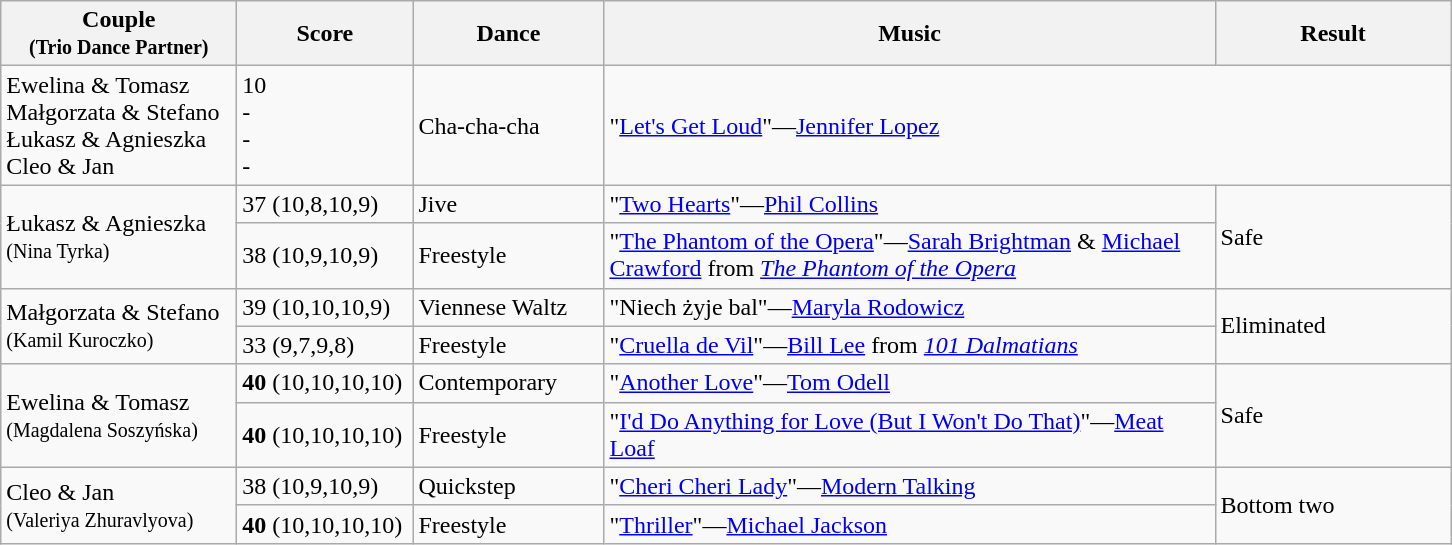<table class="wikitable">
<tr>
<th style="width:150px;">Couple<br><small>(Trio Dance Partner)</small></th>
<th style="width:110px;">Score</th>
<th style="width:120px;">Dance</th>
<th style="width:400px;">Music</th>
<th style="width:150px;">Result</th>
</tr>
<tr>
<td>Ewelina & Tomasz<br>Małgorzata & Stefano<br>Łukasz & Agnieszka<br>Cleo & Jan</td>
<td>10<br>-<br>-<br>-</td>
<td>Cha-cha-cha</td>
<td colspan="2">"<a href='#'>Let's Get Loud</a>"—<a href='#'>Jennifer Lopez</a></td>
</tr>
<tr>
<td rowspan="2">Łukasz & Agnieszka<br><small>(Nina Tyrka)</small></td>
<td>37 (10,8,10,9)</td>
<td>Jive</td>
<td>"<a href='#'>Two Hearts</a>"—<a href='#'>Phil Collins</a></td>
<td rowspan="2">Safe</td>
</tr>
<tr>
<td>38 (10,9,10,9)</td>
<td>Freestyle</td>
<td>"<a href='#'>The Phantom of the Opera</a>"—<a href='#'>Sarah Brightman</a> & <a href='#'>Michael Crawford</a> from <em><a href='#'>The Phantom of the Opera</a></em></td>
</tr>
<tr>
<td rowspan="2">Małgorzata & Stefano<br><small>(Kamil Kuroczko)</small></td>
<td>39 (10,10,10,9)</td>
<td>Viennese Waltz</td>
<td>"Niech żyje bal"—<a href='#'>Maryla Rodowicz</a></td>
<td rowspan="2">Eliminated</td>
</tr>
<tr>
<td>33 (9,7,9,8)</td>
<td>Freestyle</td>
<td>"<a href='#'>Cruella de Vil</a>"—<a href='#'>Bill Lee</a> from <em><a href='#'>101 Dalmatians</a></em></td>
</tr>
<tr>
<td rowspan="2">Ewelina & Tomasz<br><small>(Magdalena Soszyńska)</small></td>
<td><strong>40</strong> (10,10,10,10)</td>
<td>Contemporary</td>
<td>"<a href='#'>Another Love</a>"—<a href='#'>Tom Odell</a></td>
<td rowspan="2">Safe</td>
</tr>
<tr>
<td><strong>40</strong> (10,10,10,10)</td>
<td>Freestyle</td>
<td>"<a href='#'>I'd Do Anything for Love (But I Won't Do That)</a>"—<a href='#'>Meat Loaf</a></td>
</tr>
<tr>
<td rowspan="2">Cleo & Jan<br><small>(Valeriya Zhuravlyova)</small></td>
<td>38 (10,9,10,9)</td>
<td>Quickstep</td>
<td>"<a href='#'>Cheri Cheri Lady</a>"—<a href='#'>Modern Talking</a></td>
<td rowspan="2">Bottom two</td>
</tr>
<tr>
<td><strong>40</strong> (10,10,10,10)</td>
<td>Freestyle</td>
<td>"<a href='#'>Thriller</a>"—<a href='#'>Michael Jackson</a></td>
</tr>
</table>
